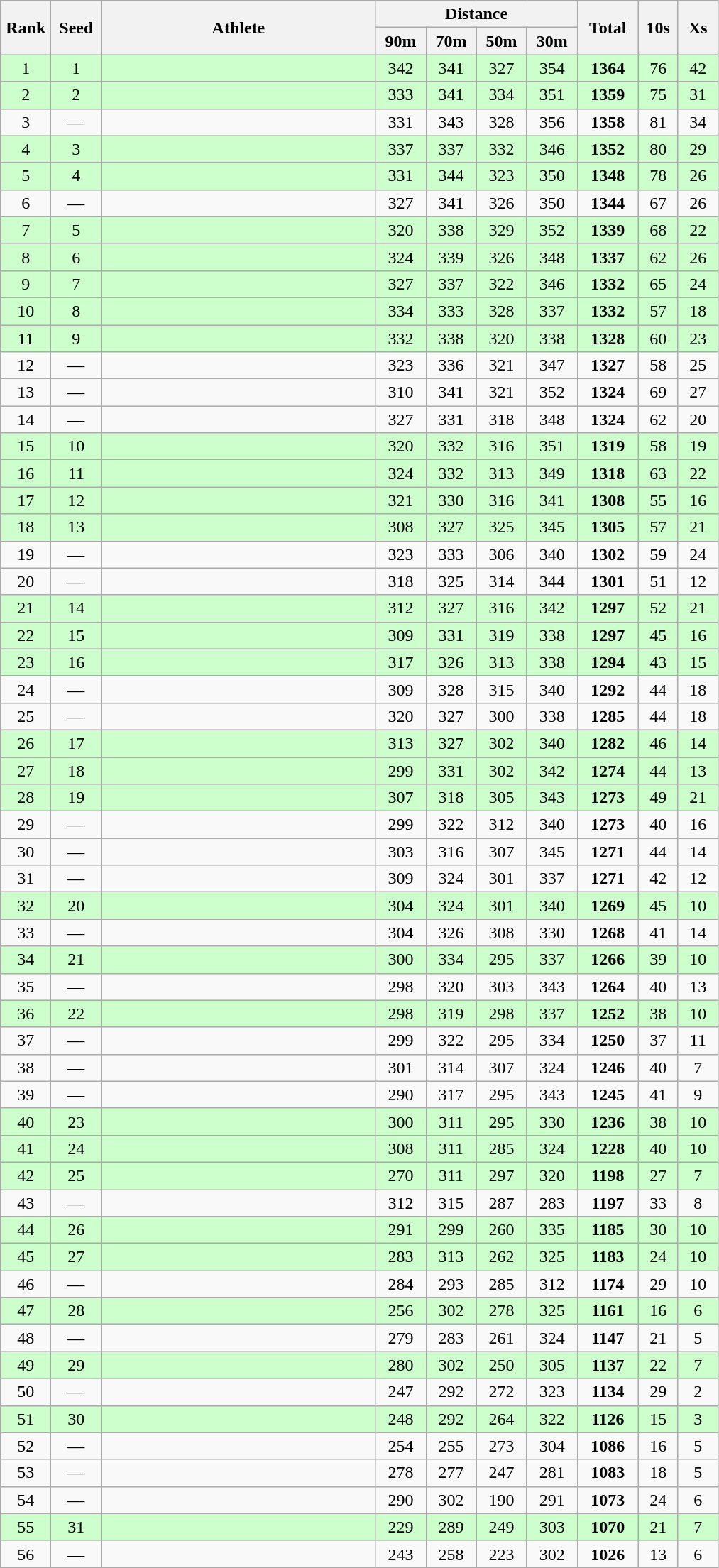<table class="wikitable" style="text-align:center">
<tr>
<th rowspan=2 width=40>Rank</th>
<th rowspan=2 width=40>Seed</th>
<th rowspan=2 width=250>Athlete</th>
<th colspan=4>Distance</th>
<th rowspan=2 width=50>Total</th>
<th rowspan=2 width=30>10s</th>
<th rowspan=2 width=30>Xs</th>
</tr>
<tr>
<th width=40>90m</th>
<th width=40>70m</th>
<th width=40>50m</th>
<th width=40>30m</th>
</tr>
<tr bgcolor=ccffcc>
<td>1</td>
<td>1</td>
<td align=left></td>
<td>342</td>
<td>341</td>
<td>327</td>
<td>354</td>
<td><strong>1364</strong></td>
<td>76</td>
<td>42</td>
</tr>
<tr bgcolor=ccffcc>
<td>2</td>
<td>2</td>
<td align=left></td>
<td>333</td>
<td>341</td>
<td>334</td>
<td>351</td>
<td><strong>1359</strong></td>
<td>75</td>
<td>31</td>
</tr>
<tr>
<td>3</td>
<td>—</td>
<td align=left></td>
<td>331</td>
<td>343</td>
<td>328</td>
<td>356</td>
<td><strong>1358</strong></td>
<td>81</td>
<td>34</td>
</tr>
<tr bgcolor=ccffcc>
<td>4</td>
<td>3</td>
<td align=left></td>
<td>337</td>
<td>337</td>
<td>332</td>
<td>346</td>
<td><strong>1352</strong></td>
<td>80</td>
<td>29</td>
</tr>
<tr bgcolor=ccffcc>
<td>5</td>
<td>4</td>
<td align=left></td>
<td>331</td>
<td>344</td>
<td>323</td>
<td>350</td>
<td><strong>1348</strong></td>
<td>78</td>
<td>26</td>
</tr>
<tr>
<td>6</td>
<td>—</td>
<td align=left></td>
<td>327</td>
<td>341</td>
<td>326</td>
<td>350</td>
<td><strong>1344</strong></td>
<td>67</td>
<td>26</td>
</tr>
<tr bgcolor=ccffcc>
<td>7</td>
<td>5</td>
<td align=left></td>
<td>320</td>
<td>338</td>
<td>329</td>
<td>352</td>
<td><strong>1339</strong></td>
<td>68</td>
<td>22</td>
</tr>
<tr bgcolor=ccffcc>
<td>8</td>
<td>6</td>
<td align=left></td>
<td>324</td>
<td>339</td>
<td>326</td>
<td>348</td>
<td><strong>1337</strong></td>
<td>62</td>
<td>26</td>
</tr>
<tr bgcolor=ccffcc>
<td>9</td>
<td>7</td>
<td align=left></td>
<td>327</td>
<td>337</td>
<td>322</td>
<td>346</td>
<td><strong>1332</strong></td>
<td>65</td>
<td>24</td>
</tr>
<tr bgcolor=ccffcc>
<td>10</td>
<td>8</td>
<td align=left></td>
<td>334</td>
<td>333</td>
<td>328</td>
<td>337</td>
<td><strong>1332</strong></td>
<td>57</td>
<td>18</td>
</tr>
<tr bgcolor=ccffcc>
<td>11</td>
<td>9</td>
<td align=left></td>
<td>332</td>
<td>338</td>
<td>320</td>
<td>338</td>
<td><strong>1328</strong></td>
<td>60</td>
<td>23</td>
</tr>
<tr>
<td>12</td>
<td>—</td>
<td align=left></td>
<td>323</td>
<td>336</td>
<td>321</td>
<td>347</td>
<td><strong>1327</strong></td>
<td>58</td>
<td>25</td>
</tr>
<tr>
<td>13</td>
<td>—</td>
<td align=left></td>
<td>310</td>
<td>341</td>
<td>321</td>
<td>352</td>
<td><strong>1324</strong></td>
<td>69</td>
<td>27</td>
</tr>
<tr>
<td>14</td>
<td>—</td>
<td align=left></td>
<td>327</td>
<td>331</td>
<td>318</td>
<td>348</td>
<td><strong>1324</strong></td>
<td>62</td>
<td>20</td>
</tr>
<tr bgcolor=ccffcc>
<td>15</td>
<td>10</td>
<td align=left></td>
<td>320</td>
<td>332</td>
<td>316</td>
<td>351</td>
<td><strong>1319</strong></td>
<td>58</td>
<td>19</td>
</tr>
<tr bgcolor=ccffcc>
<td>16</td>
<td>11</td>
<td align=left></td>
<td>324</td>
<td>332</td>
<td>313</td>
<td>349</td>
<td><strong>1318</strong></td>
<td>63</td>
<td>22</td>
</tr>
<tr bgcolor=ccffcc>
<td>17</td>
<td>12</td>
<td align=left></td>
<td>321</td>
<td>330</td>
<td>316</td>
<td>341</td>
<td><strong>1308</strong></td>
<td>55</td>
<td>16</td>
</tr>
<tr bgcolor=ccffcc>
<td>18</td>
<td>13</td>
<td align=left></td>
<td>308</td>
<td>327</td>
<td>325</td>
<td>345</td>
<td><strong>1305</strong></td>
<td>57</td>
<td>21</td>
</tr>
<tr>
<td>19</td>
<td>—</td>
<td align=left></td>
<td>323</td>
<td>333</td>
<td>306</td>
<td>340</td>
<td><strong>1302</strong></td>
<td>59</td>
<td>24</td>
</tr>
<tr>
<td>20</td>
<td>—</td>
<td align=left></td>
<td>318</td>
<td>325</td>
<td>314</td>
<td>344</td>
<td><strong>1301</strong></td>
<td>51</td>
<td>12</td>
</tr>
<tr bgcolor=ccffcc>
<td>21</td>
<td>14</td>
<td align=left></td>
<td>312</td>
<td>327</td>
<td>316</td>
<td>342</td>
<td><strong>1297</strong></td>
<td>52</td>
<td>21</td>
</tr>
<tr bgcolor=ccffcc>
<td>22</td>
<td>15</td>
<td align=left></td>
<td>309</td>
<td>331</td>
<td>319</td>
<td>338</td>
<td><strong>1297</strong></td>
<td>45</td>
<td>16</td>
</tr>
<tr bgcolor=ccffcc>
<td>23</td>
<td>16</td>
<td align=left></td>
<td>317</td>
<td>326</td>
<td>313</td>
<td>338</td>
<td><strong>1294</strong></td>
<td>43</td>
<td>15</td>
</tr>
<tr>
<td>24</td>
<td>—</td>
<td align=left></td>
<td>309</td>
<td>328</td>
<td>315</td>
<td>340</td>
<td><strong>1292</strong></td>
<td>44</td>
<td>18</td>
</tr>
<tr>
<td>25</td>
<td>—</td>
<td align=left></td>
<td>320</td>
<td>327</td>
<td>300</td>
<td>338</td>
<td><strong>1285</strong></td>
<td>44</td>
<td>18</td>
</tr>
<tr bgcolor=ccffcc>
<td>26</td>
<td>17</td>
<td align=left></td>
<td>313</td>
<td>327</td>
<td>302</td>
<td>340</td>
<td><strong>1282</strong></td>
<td>46</td>
<td>14</td>
</tr>
<tr bgcolor=ccffcc>
<td>27</td>
<td>18</td>
<td align=left></td>
<td>299</td>
<td>331</td>
<td>302</td>
<td>342</td>
<td><strong>1274</strong></td>
<td>44</td>
<td>13</td>
</tr>
<tr bgcolor=ccffcc>
<td>28</td>
<td>19</td>
<td align=left></td>
<td>307</td>
<td>318</td>
<td>305</td>
<td>343</td>
<td><strong>1273</strong></td>
<td>49</td>
<td>21</td>
</tr>
<tr>
<td>29</td>
<td>—</td>
<td align=left></td>
<td>299</td>
<td>322</td>
<td>312</td>
<td>340</td>
<td><strong>1273</strong></td>
<td>40</td>
<td>16</td>
</tr>
<tr>
<td>30</td>
<td>—</td>
<td align=left></td>
<td>303</td>
<td>316</td>
<td>307</td>
<td>345</td>
<td><strong>1271</strong></td>
<td>44</td>
<td>14</td>
</tr>
<tr>
<td>31</td>
<td>—</td>
<td align=left></td>
<td>309</td>
<td>324</td>
<td>301</td>
<td>337</td>
<td><strong>1271</strong></td>
<td>42</td>
<td>12</td>
</tr>
<tr bgcolor=ccffcc>
<td>32</td>
<td>20</td>
<td align=left></td>
<td>304</td>
<td>324</td>
<td>301</td>
<td>340</td>
<td><strong>1269</strong></td>
<td>45</td>
<td>10</td>
</tr>
<tr>
<td>33</td>
<td>—</td>
<td align=left></td>
<td>304</td>
<td>326</td>
<td>308</td>
<td>330</td>
<td><strong>1268</strong></td>
<td>41</td>
<td>14</td>
</tr>
<tr bgcolor=ccffcc>
<td>34</td>
<td>21</td>
<td align=left></td>
<td>300</td>
<td>334</td>
<td>295</td>
<td>337</td>
<td><strong>1266</strong></td>
<td>39</td>
<td>10</td>
</tr>
<tr>
<td>35</td>
<td>—</td>
<td align=left></td>
<td>298</td>
<td>320</td>
<td>303</td>
<td>343</td>
<td><strong>1264</strong></td>
<td>40</td>
<td>13</td>
</tr>
<tr bgcolor=ccffcc>
<td>36</td>
<td>22</td>
<td align=left></td>
<td>298</td>
<td>319</td>
<td>298</td>
<td>337</td>
<td><strong>1252</strong></td>
<td>38</td>
<td>10</td>
</tr>
<tr>
<td>37</td>
<td>—</td>
<td align=left></td>
<td>299</td>
<td>322</td>
<td>295</td>
<td>334</td>
<td><strong>1250</strong></td>
<td>37</td>
<td>11</td>
</tr>
<tr>
<td>38</td>
<td>—</td>
<td align=left></td>
<td>301</td>
<td>314</td>
<td>307</td>
<td>324</td>
<td><strong>1246</strong></td>
<td>40</td>
<td>7</td>
</tr>
<tr>
<td>39</td>
<td>—</td>
<td align=left></td>
<td>290</td>
<td>317</td>
<td>295</td>
<td>343</td>
<td><strong>1245</strong></td>
<td>41</td>
<td>9</td>
</tr>
<tr bgcolor=ccffcc>
<td>40</td>
<td>23</td>
<td align=left></td>
<td>300</td>
<td>311</td>
<td>295</td>
<td>330</td>
<td><strong>1236</strong></td>
<td>38</td>
<td>10</td>
</tr>
<tr bgcolor=ccffcc>
<td>41</td>
<td>24</td>
<td align=left></td>
<td>308</td>
<td>311</td>
<td>285</td>
<td>324</td>
<td><strong>1228</strong></td>
<td>40</td>
<td>10</td>
</tr>
<tr bgcolor=ccffcc>
<td>42</td>
<td>25</td>
<td align=left></td>
<td>270</td>
<td>311</td>
<td>297</td>
<td>320</td>
<td><strong>1198</strong></td>
<td>27</td>
<td>7</td>
</tr>
<tr>
<td>43</td>
<td>—</td>
<td align=left></td>
<td>312</td>
<td>315</td>
<td>287</td>
<td>283</td>
<td><strong>1197</strong></td>
<td>33</td>
<td>8</td>
</tr>
<tr bgcolor=ccffcc>
<td>44</td>
<td>26</td>
<td align=left></td>
<td>291</td>
<td>299</td>
<td>260</td>
<td>335</td>
<td><strong>1185</strong></td>
<td>30</td>
<td>10</td>
</tr>
<tr bgcolor=ccffcc>
<td>45</td>
<td>27</td>
<td align=left></td>
<td>283</td>
<td>313</td>
<td>262</td>
<td>325</td>
<td><strong>1183</strong></td>
<td>24</td>
<td>10</td>
</tr>
<tr>
<td>46</td>
<td>—</td>
<td align=left></td>
<td>284</td>
<td>293</td>
<td>285</td>
<td>312</td>
<td><strong>1174</strong></td>
<td>29</td>
<td>10</td>
</tr>
<tr bgcolor=ccffcc>
<td>47</td>
<td>28</td>
<td align=left></td>
<td>256</td>
<td>302</td>
<td>278</td>
<td>325</td>
<td><strong>1161</strong></td>
<td>16</td>
<td>6</td>
</tr>
<tr>
<td>48</td>
<td>—</td>
<td align=left></td>
<td>279</td>
<td>283</td>
<td>261</td>
<td>324</td>
<td><strong>1147</strong></td>
<td>21</td>
<td>5</td>
</tr>
<tr bgcolor=ccffcc>
<td>49</td>
<td>29</td>
<td align=left></td>
<td>280</td>
<td>302</td>
<td>250</td>
<td>305</td>
<td><strong>1137</strong></td>
<td>22</td>
<td>7</td>
</tr>
<tr>
<td>50</td>
<td>—</td>
<td align=left></td>
<td>247</td>
<td>292</td>
<td>272</td>
<td>323</td>
<td><strong>1134</strong></td>
<td>29</td>
<td>2</td>
</tr>
<tr bgcolor=ccffcc>
<td>51</td>
<td>30</td>
<td align=left></td>
<td>248</td>
<td>292</td>
<td>264</td>
<td>322</td>
<td><strong>1126</strong></td>
<td>15</td>
<td>3</td>
</tr>
<tr>
<td>52</td>
<td>—</td>
<td align=left></td>
<td>254</td>
<td>255</td>
<td>273</td>
<td>304</td>
<td><strong>1086</strong></td>
<td>16</td>
<td>5</td>
</tr>
<tr>
<td>53</td>
<td>—</td>
<td align=left></td>
<td>278</td>
<td>277</td>
<td>247</td>
<td>281</td>
<td><strong>1083</strong></td>
<td>18</td>
<td>5</td>
</tr>
<tr>
<td>54</td>
<td>—</td>
<td align=left></td>
<td>290</td>
<td>302</td>
<td>190</td>
<td>291</td>
<td><strong>1073</strong></td>
<td>24</td>
<td>6</td>
</tr>
<tr bgcolor=ccffcc>
<td>55</td>
<td>31</td>
<td align=left></td>
<td>229</td>
<td>289</td>
<td>249</td>
<td>303</td>
<td><strong>1070</strong></td>
<td>21</td>
<td>7</td>
</tr>
<tr>
<td>56</td>
<td>—</td>
<td align=left></td>
<td>243</td>
<td>258</td>
<td>223</td>
<td>302</td>
<td><strong>1026</strong></td>
<td>13</td>
<td>6</td>
</tr>
</table>
